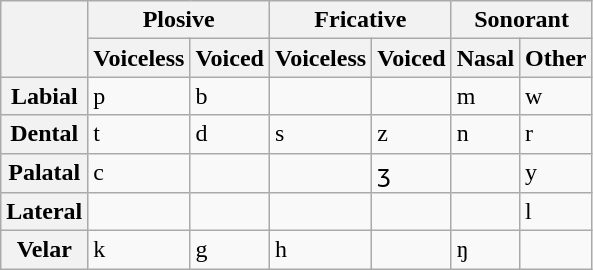<table class="wikitable">
<tr>
<th rowspan="2"></th>
<th colspan="2">Plosive</th>
<th colspan="2">Fricative</th>
<th colspan="2">Sonorant</th>
</tr>
<tr>
<th>Voiceless</th>
<th>Voiced</th>
<th>Voiceless</th>
<th>Voiced</th>
<th>Nasal</th>
<th>Other</th>
</tr>
<tr>
<th>Labial</th>
<td>p</td>
<td>b</td>
<td></td>
<td></td>
<td>m</td>
<td>w</td>
</tr>
<tr>
<th>Dental</th>
<td>t</td>
<td>d</td>
<td>s</td>
<td>z</td>
<td>n</td>
<td>r</td>
</tr>
<tr>
<th>Palatal</th>
<td>c</td>
<td></td>
<td></td>
<td>ʒ</td>
<td></td>
<td>y</td>
</tr>
<tr>
<th>Lateral</th>
<td></td>
<td></td>
<td></td>
<td></td>
<td></td>
<td>l</td>
</tr>
<tr>
<th>Velar</th>
<td>k</td>
<td>g</td>
<td>h</td>
<td></td>
<td>ŋ</td>
<td></td>
</tr>
</table>
